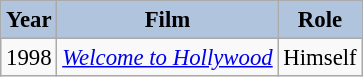<table class="wikitable" style="font-size:95%;">
<tr>
<th style="background:#B0C4DE;">Year</th>
<th style="background:#B0C4DE;">Film</th>
<th style="background:#B0C4DE;">Role</th>
</tr>
<tr>
<td>1998</td>
<td><em><a href='#'>Welcome to Hollywood</a></em></td>
<td>Himself</td>
</tr>
</table>
